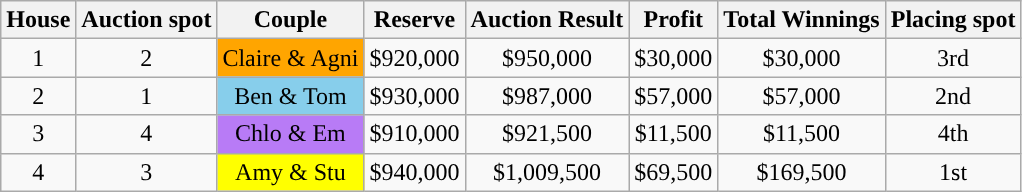<table class="wikitable" style="text-align: center" |>
<tr>
<th>House</th>
<th>Auction spot</th>
<th>Couple</th>
<th>Reserve</th>
<th>Auction Result</th>
<th>Profit</th>
<th>Total Winnings</th>
<th>Placing spot</th>
</tr>
<tr>
<td>1</td>
<td>2</td>
<td style='background:Orange;'>Claire & Agni</td>
<td>$920,000</td>
<td>$950,000</td>
<td>$30,000</td>
<td>$30,000</td>
<td>3rd</td>
</tr>
<tr>
<td>2</td>
<td>1</td>
<td style="background-color: skyblue;">Ben & Tom</td>
<td>$930,000</td>
<td>$987,000</td>
<td>$57,000</td>
<td>$57,000</td>
<td>2nd</td>
</tr>
<tr>
<td>3</td>
<td>4</td>
<td style="background-color: #B87BF6;">Chlo & Em</td>
<td>$910,000</td>
<td>$921,500</td>
<td>$11,500</td>
<td>$11,500</td>
<td>4th</td>
</tr>
<tr>
<td>4</td>
<td>3</td>
<td style="background-color:  Yellow; ">Amy & Stu</td>
<td>$940,000</td>
<td>$1,009,500</td>
<td>$69,500</td>
<td>$169,500</td>
<td>1st</td>
</tr>
</table>
